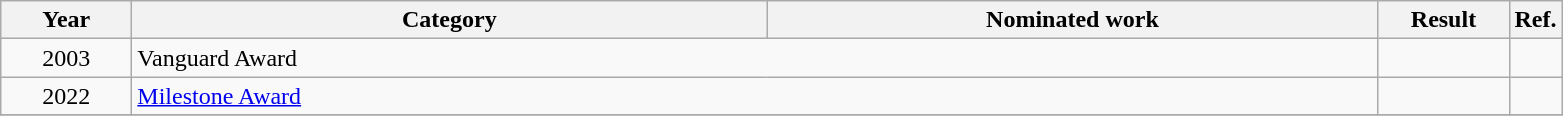<table class=wikitable>
<tr>
<th scope="col" style="width:5em;">Year</th>
<th scope="col" style="width:26em;">Category</th>
<th scope="col" style="width:25em;">Nominated work</th>
<th scope="col" style="width:5em;">Result</th>
<th>Ref.</th>
</tr>
<tr>
<td style="text-align:center;">2003</td>
<td colspan=2>Vanguard Award</td>
<td></td>
<td></td>
</tr>
<tr>
<td style="text-align:center;">2022</td>
<td colspan=2><a href='#'>Milestone Award</a></td>
<td></td>
<td></td>
</tr>
<tr>
</tr>
</table>
